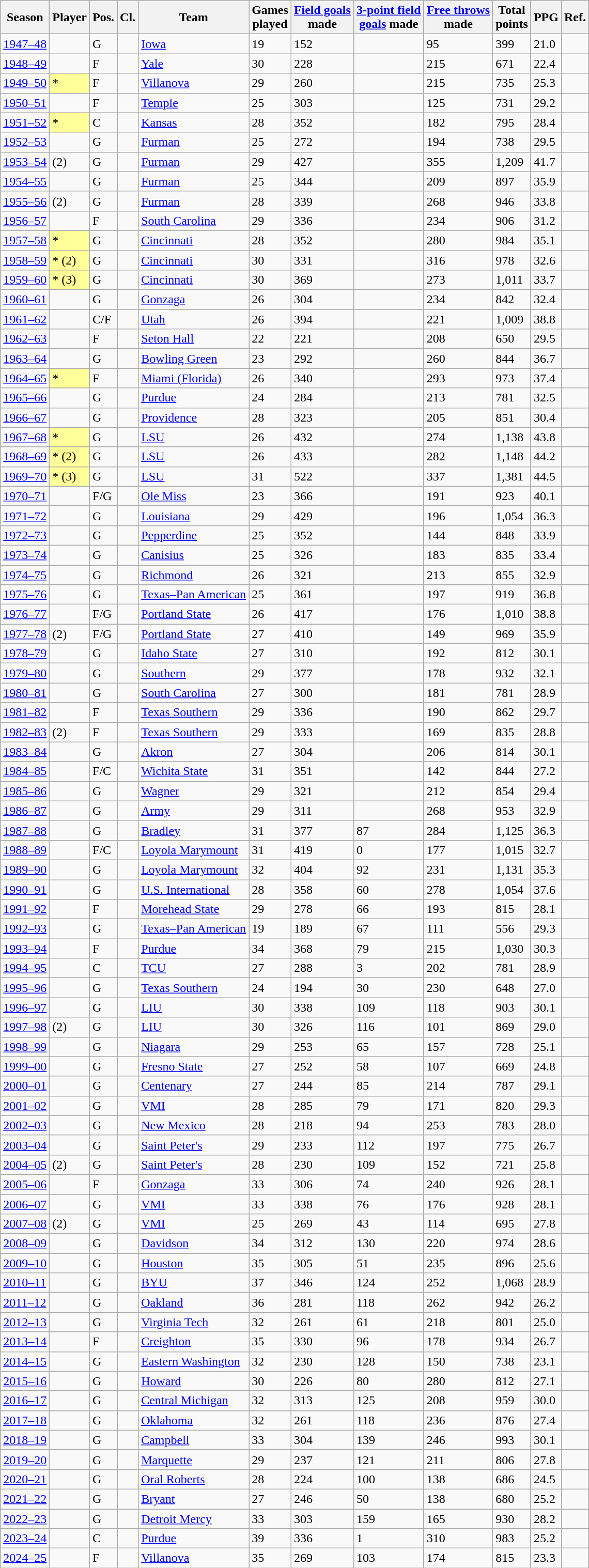<table class="wikitable sortable">
<tr>
<th>Season</th>
<th>Player</th>
<th>Pos.</th>
<th>Cl.</th>
<th>Team</th>
<th>Games<br>played</th>
<th><a href='#'>Field goals</a><br>made</th>
<th><a href='#'>3-point field <br> goals</a> made</th>
<th><a href='#'>Free throws</a><br>made</th>
<th>Total<br>points</th>
<th>PPG</th>
<th class="unsortable">Ref.</th>
</tr>
<tr>
<td><a href='#'>1947–48</a></td>
<td></td>
<td>G</td>
<td></td>
<td><a href='#'>Iowa</a></td>
<td>19</td>
<td>152</td>
<td></td>
<td>95</td>
<td>399</td>
<td>21.0</td>
<td align=center></td>
</tr>
<tr>
<td><a href='#'>1948–49</a></td>
<td></td>
<td>F</td>
<td></td>
<td><a href='#'>Yale</a></td>
<td>30</td>
<td>228</td>
<td></td>
<td>215</td>
<td>671</td>
<td>22.4</td>
<td align=center></td>
</tr>
<tr>
<td><a href='#'>1949–50</a></td>
<td style="background-color:#FFFF99">*</td>
<td>F</td>
<td></td>
<td><a href='#'>Villanova</a></td>
<td>29</td>
<td>260</td>
<td></td>
<td>215</td>
<td>735</td>
<td>25.3</td>
<td align=center></td>
</tr>
<tr>
<td><a href='#'>1950–51</a></td>
<td></td>
<td>F</td>
<td></td>
<td><a href='#'>Temple</a></td>
<td>25</td>
<td>303</td>
<td></td>
<td>125</td>
<td>731</td>
<td>29.2</td>
<td align=center></td>
</tr>
<tr>
<td><a href='#'>1951–52</a></td>
<td bgcolor=#ff9>*</td>
<td>C</td>
<td></td>
<td><a href='#'>Kansas</a></td>
<td>28</td>
<td>352</td>
<td></td>
<td>182</td>
<td>795</td>
<td>28.4</td>
<td align=center></td>
</tr>
<tr>
<td><a href='#'>1952–53</a></td>
<td></td>
<td>G</td>
<td></td>
<td><a href='#'>Furman</a></td>
<td>25</td>
<td>272</td>
<td></td>
<td>194</td>
<td>738</td>
<td>29.5</td>
<td align=center></td>
</tr>
<tr>
<td><a href='#'>1953–54</a></td>
<td> (2)</td>
<td>G</td>
<td></td>
<td><a href='#'>Furman</a></td>
<td>29</td>
<td>427</td>
<td></td>
<td>355</td>
<td>1,209</td>
<td>41.7</td>
<td align=center></td>
</tr>
<tr>
<td><a href='#'>1954–55</a></td>
<td></td>
<td>G</td>
<td></td>
<td><a href='#'>Furman</a></td>
<td>25</td>
<td>344</td>
<td></td>
<td>209</td>
<td>897</td>
<td>35.9</td>
<td align=center></td>
</tr>
<tr>
<td><a href='#'>1955–56</a></td>
<td> (2)</td>
<td>G</td>
<td></td>
<td><a href='#'>Furman</a></td>
<td>28</td>
<td>339</td>
<td></td>
<td>268</td>
<td>946</td>
<td>33.8</td>
<td align=center></td>
</tr>
<tr>
<td><a href='#'>1956–57</a></td>
<td></td>
<td>F</td>
<td></td>
<td><a href='#'>South Carolina</a></td>
<td>29</td>
<td>336</td>
<td></td>
<td>234</td>
<td>906</td>
<td>31.2</td>
<td align=center></td>
</tr>
<tr>
<td><a href='#'>1957–58</a></td>
<td bgcolor=#ff9>*</td>
<td>G</td>
<td></td>
<td><a href='#'>Cincinnati</a></td>
<td>28</td>
<td>352</td>
<td></td>
<td>280</td>
<td>984</td>
<td>35.1</td>
<td align=center></td>
</tr>
<tr>
<td><a href='#'>1958–59</a></td>
<td bgcolor=#ff9>* (2)</td>
<td>G</td>
<td></td>
<td><a href='#'>Cincinnati</a></td>
<td>30</td>
<td>331</td>
<td></td>
<td>316</td>
<td>978</td>
<td>32.6</td>
<td align=center></td>
</tr>
<tr>
<td><a href='#'>1959–60</a></td>
<td bgcolor=#ff9>* (3)</td>
<td>G</td>
<td></td>
<td><a href='#'>Cincinnati</a></td>
<td>30</td>
<td>369</td>
<td></td>
<td>273</td>
<td>1,011</td>
<td>33.7</td>
<td align=center></td>
</tr>
<tr>
<td><a href='#'>1960–61</a></td>
<td></td>
<td>G</td>
<td></td>
<td><a href='#'>Gonzaga</a></td>
<td>26</td>
<td>304</td>
<td></td>
<td>234</td>
<td>842</td>
<td>32.4</td>
<td align=center></td>
</tr>
<tr>
<td><a href='#'>1961–62</a></td>
<td></td>
<td>C/F</td>
<td></td>
<td><a href='#'>Utah</a></td>
<td>26</td>
<td>394</td>
<td></td>
<td>221</td>
<td>1,009</td>
<td>38.8</td>
<td align=center></td>
</tr>
<tr>
<td><a href='#'>1962–63</a></td>
<td></td>
<td>F</td>
<td></td>
<td><a href='#'>Seton Hall</a></td>
<td>22</td>
<td>221</td>
<td></td>
<td>208</td>
<td>650</td>
<td>29.5</td>
<td align=center></td>
</tr>
<tr>
<td><a href='#'>1963–64</a></td>
<td></td>
<td>G</td>
<td></td>
<td><a href='#'>Bowling Green</a></td>
<td>23</td>
<td>292</td>
<td></td>
<td>260</td>
<td>844</td>
<td>36.7</td>
<td align=center></td>
</tr>
<tr>
<td><a href='#'>1964–65</a></td>
<td bgcolor=#ff9>*</td>
<td>F</td>
<td></td>
<td><a href='#'>Miami (Florida)</a></td>
<td>26</td>
<td>340</td>
<td></td>
<td>293</td>
<td>973</td>
<td>37.4</td>
<td align=center></td>
</tr>
<tr>
<td><a href='#'>1965–66</a></td>
<td></td>
<td>G</td>
<td></td>
<td><a href='#'>Purdue</a></td>
<td>24</td>
<td>284</td>
<td></td>
<td>213</td>
<td>781</td>
<td>32.5</td>
<td align=center></td>
</tr>
<tr>
<td><a href='#'>1966–67</a></td>
<td></td>
<td>G</td>
<td></td>
<td><a href='#'>Providence</a></td>
<td>28</td>
<td>323</td>
<td></td>
<td>205</td>
<td>851</td>
<td>30.4</td>
<td align=center></td>
</tr>
<tr>
<td><a href='#'>1967–68</a></td>
<td bgcolor=#ff9>*</td>
<td>G</td>
<td></td>
<td><a href='#'>LSU</a></td>
<td>26</td>
<td>432</td>
<td></td>
<td>274</td>
<td>1,138</td>
<td>43.8</td>
<td align=center></td>
</tr>
<tr>
<td><a href='#'>1968–69</a></td>
<td bgcolor=#ff9>* (2)</td>
<td>G</td>
<td></td>
<td><a href='#'>LSU</a></td>
<td>26</td>
<td>433</td>
<td></td>
<td>282</td>
<td>1,148</td>
<td>44.2</td>
<td align=center></td>
</tr>
<tr>
<td><a href='#'>1969–70</a></td>
<td bgcolor=#ff9>* (3)</td>
<td>G</td>
<td></td>
<td><a href='#'>LSU</a></td>
<td>31</td>
<td>522</td>
<td></td>
<td>337</td>
<td>1,381</td>
<td>44.5</td>
<td align=center></td>
</tr>
<tr>
<td><a href='#'>1970–71</a></td>
<td></td>
<td>F/G</td>
<td></td>
<td><a href='#'>Ole Miss</a></td>
<td>23</td>
<td>366</td>
<td></td>
<td>191</td>
<td>923</td>
<td>40.1</td>
<td align=center></td>
</tr>
<tr>
<td><a href='#'>1971–72</a></td>
<td></td>
<td>G</td>
<td></td>
<td><a href='#'>Louisiana</a></td>
<td>29</td>
<td>429</td>
<td></td>
<td>196</td>
<td>1,054</td>
<td>36.3</td>
<td align=center></td>
</tr>
<tr>
<td><a href='#'>1972–73</a></td>
<td></td>
<td>G</td>
<td></td>
<td><a href='#'>Pepperdine</a></td>
<td>25</td>
<td>352</td>
<td></td>
<td>144</td>
<td>848</td>
<td>33.9</td>
<td align=center></td>
</tr>
<tr>
<td><a href='#'>1973–74</a></td>
<td></td>
<td>G</td>
<td></td>
<td><a href='#'>Canisius</a></td>
<td>25</td>
<td>326</td>
<td></td>
<td>183</td>
<td>835</td>
<td>33.4</td>
<td align=center></td>
</tr>
<tr>
<td><a href='#'>1974–75</a></td>
<td></td>
<td>G</td>
<td></td>
<td><a href='#'>Richmond</a></td>
<td>26</td>
<td>321</td>
<td></td>
<td>213</td>
<td>855</td>
<td>32.9</td>
<td align=center></td>
</tr>
<tr>
<td><a href='#'>1975–76</a></td>
<td></td>
<td>G</td>
<td></td>
<td><a href='#'>Texas–Pan American</a></td>
<td>25</td>
<td>361</td>
<td></td>
<td>197</td>
<td>919</td>
<td>36.8</td>
<td align=center></td>
</tr>
<tr>
<td><a href='#'>1976–77</a></td>
<td></td>
<td>F/G</td>
<td></td>
<td><a href='#'>Portland State</a></td>
<td>26</td>
<td>417</td>
<td></td>
<td>176</td>
<td>1,010</td>
<td>38.8</td>
<td align=center></td>
</tr>
<tr>
<td><a href='#'>1977–78</a></td>
<td> (2)</td>
<td>F/G</td>
<td></td>
<td><a href='#'>Portland State</a></td>
<td>27</td>
<td>410</td>
<td></td>
<td>149</td>
<td>969</td>
<td>35.9</td>
<td align=center></td>
</tr>
<tr>
<td><a href='#'>1978–79</a></td>
<td></td>
<td>G</td>
<td></td>
<td><a href='#'>Idaho State</a></td>
<td>27</td>
<td>310</td>
<td></td>
<td>192</td>
<td>812</td>
<td>30.1</td>
<td align=center></td>
</tr>
<tr>
<td><a href='#'>1979–80</a></td>
<td></td>
<td>G</td>
<td></td>
<td><a href='#'>Southern</a></td>
<td>29</td>
<td>377</td>
<td></td>
<td>178</td>
<td>932</td>
<td>32.1</td>
<td align=center></td>
</tr>
<tr>
<td><a href='#'>1980–81</a></td>
<td></td>
<td>G</td>
<td></td>
<td><a href='#'>South Carolina</a></td>
<td>27</td>
<td>300</td>
<td></td>
<td>181</td>
<td>781</td>
<td>28.9</td>
<td align=center></td>
</tr>
<tr>
<td><a href='#'>1981–82</a></td>
<td></td>
<td>F</td>
<td></td>
<td><a href='#'>Texas Southern</a></td>
<td>29</td>
<td>336</td>
<td></td>
<td>190</td>
<td>862</td>
<td>29.7</td>
<td align=center></td>
</tr>
<tr>
<td><a href='#'>1982–83</a></td>
<td> (2)</td>
<td>F</td>
<td></td>
<td><a href='#'>Texas Southern</a></td>
<td>29</td>
<td>333</td>
<td></td>
<td>169</td>
<td>835</td>
<td>28.8</td>
<td align=center></td>
</tr>
<tr>
<td><a href='#'>1983–84</a></td>
<td></td>
<td>G</td>
<td></td>
<td><a href='#'>Akron</a></td>
<td>27</td>
<td>304</td>
<td></td>
<td>206</td>
<td>814</td>
<td>30.1</td>
<td align=center></td>
</tr>
<tr>
<td><a href='#'>1984–85</a></td>
<td></td>
<td>F/C</td>
<td></td>
<td><a href='#'>Wichita State</a></td>
<td>31</td>
<td>351</td>
<td></td>
<td>142</td>
<td>844</td>
<td>27.2</td>
<td align=center></td>
</tr>
<tr>
<td><a href='#'>1985–86</a></td>
<td></td>
<td>G</td>
<td></td>
<td><a href='#'>Wagner</a></td>
<td>29</td>
<td>321</td>
<td></td>
<td>212</td>
<td>854</td>
<td>29.4</td>
<td align=center></td>
</tr>
<tr>
<td><a href='#'>1986–87</a></td>
<td></td>
<td>G</td>
<td></td>
<td><a href='#'>Army</a></td>
<td>29</td>
<td>311</td>
<td></td>
<td>268</td>
<td>953</td>
<td>32.9</td>
<td align=center></td>
</tr>
<tr>
<td><a href='#'>1987–88</a></td>
<td></td>
<td>G</td>
<td></td>
<td><a href='#'>Bradley</a></td>
<td>31</td>
<td>377</td>
<td>87</td>
<td>284</td>
<td>1,125</td>
<td>36.3</td>
<td align=center></td>
</tr>
<tr>
<td><a href='#'>1988–89</a></td>
<td></td>
<td>F/C</td>
<td></td>
<td><a href='#'>Loyola Marymount</a></td>
<td>31</td>
<td>419</td>
<td>0</td>
<td>177</td>
<td>1,015</td>
<td>32.7</td>
<td align=center></td>
</tr>
<tr>
<td><a href='#'>1989–90</a></td>
<td></td>
<td>G</td>
<td></td>
<td><a href='#'>Loyola Marymount</a></td>
<td>32</td>
<td>404</td>
<td>92</td>
<td>231</td>
<td>1,131</td>
<td>35.3</td>
<td align=center></td>
</tr>
<tr>
<td><a href='#'>1990–91</a></td>
<td></td>
<td>G</td>
<td></td>
<td><a href='#'>U.S. International</a></td>
<td>28</td>
<td>358</td>
<td>60</td>
<td>278</td>
<td>1,054</td>
<td>37.6</td>
<td align=center></td>
</tr>
<tr>
<td><a href='#'>1991–92</a></td>
<td></td>
<td>F</td>
<td></td>
<td><a href='#'>Morehead State</a></td>
<td>29</td>
<td>278</td>
<td>66</td>
<td>193</td>
<td>815</td>
<td>28.1</td>
<td align=center></td>
</tr>
<tr>
<td><a href='#'>1992–93</a></td>
<td></td>
<td>G</td>
<td></td>
<td><a href='#'>Texas–Pan American</a></td>
<td>19</td>
<td>189</td>
<td>67</td>
<td>111</td>
<td>556</td>
<td>29.3</td>
<td align=center></td>
</tr>
<tr>
<td><a href='#'>1993–94</a></td>
<td></td>
<td>F</td>
<td></td>
<td><a href='#'>Purdue</a></td>
<td>34</td>
<td>368</td>
<td>79</td>
<td>215</td>
<td>1,030</td>
<td>30.3</td>
<td align=center></td>
</tr>
<tr>
<td><a href='#'>1994–95</a></td>
<td></td>
<td>C</td>
<td></td>
<td><a href='#'>TCU</a></td>
<td>27</td>
<td>288</td>
<td>3</td>
<td>202</td>
<td>781</td>
<td>28.9</td>
<td align=center></td>
</tr>
<tr>
<td><a href='#'>1995–96</a></td>
<td></td>
<td>G</td>
<td></td>
<td><a href='#'>Texas Southern</a></td>
<td>24</td>
<td>194</td>
<td>30</td>
<td>230</td>
<td>648</td>
<td>27.0</td>
<td align=center></td>
</tr>
<tr>
<td><a href='#'>1996–97</a></td>
<td></td>
<td>G</td>
<td></td>
<td><a href='#'>LIU</a></td>
<td>30</td>
<td>338</td>
<td>109</td>
<td>118</td>
<td>903</td>
<td>30.1</td>
<td align=center></td>
</tr>
<tr>
<td><a href='#'>1997–98</a></td>
<td> (2)</td>
<td>G</td>
<td></td>
<td><a href='#'>LIU</a></td>
<td>30</td>
<td>326</td>
<td>116</td>
<td>101</td>
<td>869</td>
<td>29.0</td>
<td align=center></td>
</tr>
<tr>
<td><a href='#'>1998–99</a></td>
<td></td>
<td>G</td>
<td></td>
<td><a href='#'>Niagara</a></td>
<td>29</td>
<td>253</td>
<td>65</td>
<td>157</td>
<td>728</td>
<td>25.1</td>
<td align=center></td>
</tr>
<tr>
<td><a href='#'>1999–00</a></td>
<td></td>
<td>G</td>
<td></td>
<td><a href='#'>Fresno State</a></td>
<td>27</td>
<td>252</td>
<td>58</td>
<td>107</td>
<td>669</td>
<td>24.8</td>
<td align=center></td>
</tr>
<tr>
<td><a href='#'>2000–01</a></td>
<td></td>
<td>G</td>
<td></td>
<td><a href='#'>Centenary</a></td>
<td>27</td>
<td>244</td>
<td>85</td>
<td>214</td>
<td>787</td>
<td>29.1</td>
<td align=center></td>
</tr>
<tr>
<td><a href='#'>2001–02</a></td>
<td></td>
<td>G</td>
<td></td>
<td><a href='#'>VMI</a></td>
<td>28</td>
<td>285</td>
<td>79</td>
<td>171</td>
<td>820</td>
<td>29.3</td>
<td align=center></td>
</tr>
<tr>
<td><a href='#'>2002–03</a></td>
<td></td>
<td>G</td>
<td></td>
<td><a href='#'>New Mexico</a></td>
<td>28</td>
<td>218</td>
<td>94</td>
<td>253</td>
<td>783</td>
<td>28.0</td>
<td align=center></td>
</tr>
<tr>
<td><a href='#'>2003–04</a></td>
<td></td>
<td>G</td>
<td></td>
<td><a href='#'>Saint Peter's</a></td>
<td>29</td>
<td>233</td>
<td>112</td>
<td>197</td>
<td>775</td>
<td>26.7</td>
<td align=center></td>
</tr>
<tr>
<td><a href='#'>2004–05</a></td>
<td> (2)</td>
<td>G</td>
<td></td>
<td><a href='#'>Saint Peter's</a></td>
<td>28</td>
<td>230</td>
<td>109</td>
<td>152</td>
<td>721</td>
<td>25.8</td>
<td align=center></td>
</tr>
<tr>
<td><a href='#'>2005–06</a></td>
<td></td>
<td>F</td>
<td></td>
<td><a href='#'>Gonzaga</a></td>
<td>33</td>
<td>306</td>
<td>74</td>
<td>240</td>
<td>926</td>
<td>28.1</td>
<td align=center></td>
</tr>
<tr>
<td><a href='#'>2006–07</a></td>
<td></td>
<td>G</td>
<td></td>
<td><a href='#'>VMI</a></td>
<td>33</td>
<td>338</td>
<td>76</td>
<td>176</td>
<td>928</td>
<td>28.1</td>
<td align=center></td>
</tr>
<tr>
<td><a href='#'>2007–08</a></td>
<td> (2)</td>
<td>G</td>
<td></td>
<td><a href='#'>VMI</a></td>
<td>25</td>
<td>269</td>
<td>43</td>
<td>114</td>
<td>695</td>
<td>27.8</td>
<td align=center></td>
</tr>
<tr>
<td><a href='#'>2008–09</a></td>
<td></td>
<td>G</td>
<td></td>
<td><a href='#'>Davidson</a></td>
<td>34</td>
<td>312</td>
<td>130</td>
<td>220</td>
<td>974</td>
<td>28.6</td>
<td align=center></td>
</tr>
<tr>
<td><a href='#'>2009–10</a></td>
<td></td>
<td>G</td>
<td></td>
<td><a href='#'>Houston</a></td>
<td>35</td>
<td>305</td>
<td>51</td>
<td>235</td>
<td>896</td>
<td>25.6</td>
<td align=center></td>
</tr>
<tr>
<td><a href='#'>2010–11</a></td>
<td></td>
<td>G</td>
<td></td>
<td><a href='#'>BYU</a></td>
<td>37</td>
<td>346</td>
<td>124</td>
<td>252</td>
<td>1,068</td>
<td>28.9</td>
<td align=center></td>
</tr>
<tr>
<td><a href='#'>2011–12</a></td>
<td></td>
<td>G</td>
<td></td>
<td><a href='#'>Oakland</a></td>
<td>36</td>
<td>281</td>
<td>118</td>
<td>262</td>
<td>942</td>
<td>26.2</td>
<td align=center></td>
</tr>
<tr>
<td><a href='#'>2012–13</a></td>
<td></td>
<td>G</td>
<td></td>
<td><a href='#'>Virginia Tech</a></td>
<td>32</td>
<td>261</td>
<td>61</td>
<td>218</td>
<td>801</td>
<td>25.0</td>
<td align=center></td>
</tr>
<tr>
<td><a href='#'>2013–14</a></td>
<td></td>
<td>F</td>
<td></td>
<td><a href='#'>Creighton</a></td>
<td>35</td>
<td>330</td>
<td>96</td>
<td>178</td>
<td>934</td>
<td>26.7</td>
<td align=center></td>
</tr>
<tr>
<td><a href='#'>2014–15</a></td>
<td></td>
<td>G</td>
<td></td>
<td><a href='#'>Eastern Washington</a></td>
<td>32</td>
<td>230</td>
<td>128</td>
<td>150</td>
<td>738</td>
<td>23.1</td>
<td align=center></td>
</tr>
<tr>
<td><a href='#'>2015–16</a></td>
<td></td>
<td>G</td>
<td></td>
<td><a href='#'>Howard</a></td>
<td>30</td>
<td>226</td>
<td>80</td>
<td>280</td>
<td>812</td>
<td>27.1</td>
<td align=center></td>
</tr>
<tr>
<td><a href='#'>2016–17</a></td>
<td></td>
<td>G</td>
<td></td>
<td><a href='#'>Central Michigan</a></td>
<td>32</td>
<td>313</td>
<td>125</td>
<td>208</td>
<td>959</td>
<td>30.0</td>
<td align=center></td>
</tr>
<tr>
<td><a href='#'>2017–18</a></td>
<td></td>
<td>G</td>
<td></td>
<td><a href='#'>Oklahoma</a></td>
<td>32</td>
<td>261</td>
<td>118</td>
<td>236</td>
<td>876</td>
<td>27.4</td>
<td align=center></td>
</tr>
<tr>
<td><a href='#'>2018–19</a></td>
<td></td>
<td>G</td>
<td></td>
<td><a href='#'>Campbell</a></td>
<td>33</td>
<td>304</td>
<td>139</td>
<td>246</td>
<td>993</td>
<td>30.1</td>
<td align=center></td>
</tr>
<tr>
<td><a href='#'>2019–20</a></td>
<td></td>
<td>G</td>
<td></td>
<td><a href='#'>Marquette</a></td>
<td>29</td>
<td>237</td>
<td>121</td>
<td>211</td>
<td>806</td>
<td>27.8</td>
<td align=center></td>
</tr>
<tr>
<td><a href='#'>2020–21</a></td>
<td></td>
<td>G</td>
<td></td>
<td><a href='#'>Oral Roberts</a></td>
<td>28</td>
<td>224</td>
<td>100</td>
<td>138</td>
<td>686</td>
<td>24.5</td>
<td align=center></td>
</tr>
<tr>
<td><a href='#'>2021–22</a></td>
<td></td>
<td>G</td>
<td></td>
<td><a href='#'>Bryant</a></td>
<td>27</td>
<td>246</td>
<td>50</td>
<td>138</td>
<td>680</td>
<td>25.2</td>
<td align=center></td>
</tr>
<tr>
<td><a href='#'>2022–23</a></td>
<td></td>
<td>G</td>
<td></td>
<td><a href='#'>Detroit Mercy</a></td>
<td>33</td>
<td>303</td>
<td>159</td>
<td>165</td>
<td>930</td>
<td>28.2</td>
<td align=center></td>
</tr>
<tr>
<td><a href='#'>2023–24</a></td>
<td></td>
<td>C</td>
<td></td>
<td><a href='#'>Purdue</a></td>
<td>39</td>
<td>336</td>
<td>1</td>
<td>310</td>
<td>983</td>
<td>25.2</td>
<td align=center></td>
</tr>
<tr>
<td><a href='#'>2024–25</a></td>
<td></td>
<td>F</td>
<td></td>
<td><a href='#'>Villanova</a></td>
<td>35</td>
<td>269</td>
<td>103</td>
<td>174</td>
<td>815</td>
<td>23.3</td>
<td align=center></td>
</tr>
</table>
